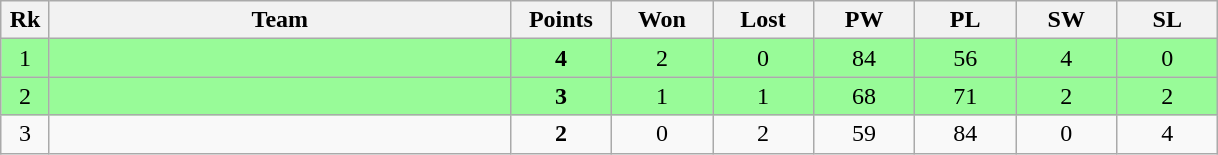<table class=wikitable style=text-align:center>
<tr>
<th width=25>Rk</th>
<th width=300>Team</th>
<th width=60>Points</th>
<th width=60>Won</th>
<th width=60>Lost</th>
<th width=60>PW</th>
<th width=60>PL</th>
<th width=60>SW</th>
<th width=60>SL</th>
</tr>
<tr bgcolor="#98fb98">
<td>1</td>
<td align=left></td>
<td><strong>4</strong></td>
<td>2</td>
<td>0</td>
<td>84</td>
<td>56</td>
<td>4</td>
<td>0</td>
</tr>
<tr bgcolor="#98fb98">
<td>2</td>
<td align=left></td>
<td><strong>3</strong></td>
<td>1</td>
<td>1</td>
<td>68</td>
<td>71</td>
<td>2</td>
<td>2</td>
</tr>
<tr>
<td>3</td>
<td align=left></td>
<td><strong>2</strong></td>
<td>0</td>
<td>2</td>
<td>59</td>
<td>84</td>
<td>0</td>
<td>4</td>
</tr>
</table>
